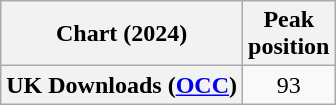<table class="wikitable plainrowheaders" style="text-align:center">
<tr>
<th scope="col">Chart (2024)</th>
<th scope="col">Peak<br>position</th>
</tr>
<tr>
<th scope=row>UK Downloads (<a href='#'>OCC</a>)</th>
<td>93</td>
</tr>
</table>
